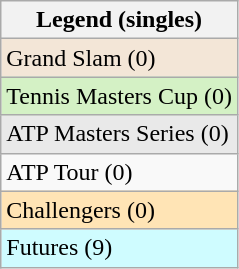<table class="wikitable">
<tr>
<th>Legend (singles)</th>
</tr>
<tr style="background:#f3e6d7;">
<td>Grand Slam (0)</td>
</tr>
<tr style="background:#d4f1c5;">
<td>Tennis Masters Cup (0)</td>
</tr>
<tr style="background:#e9e9e9;">
<td>ATP Masters Series (0)</td>
</tr>
<tr>
<td>ATP Tour (0)</td>
</tr>
<tr bgcolor="moccasin">
<td>Challengers (0)</td>
</tr>
<tr style="background:#cffcff;">
<td>Futures (9)</td>
</tr>
</table>
